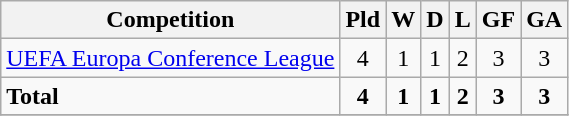<table class="wikitable">
<tr>
<th>Competition</th>
<th>Pld</th>
<th>W</th>
<th>D</th>
<th>L</th>
<th>GF</th>
<th>GA</th>
</tr>
<tr>
<td><a href='#'>UEFA Europa Conference League</a></td>
<td style="text-align:center;">4</td>
<td style="text-align:center;">1</td>
<td style="text-align:center;">1</td>
<td style="text-align:center;">2</td>
<td style="text-align:center;">3</td>
<td style="text-align:center;">3</td>
</tr>
<tr>
<td><strong>Total</strong></td>
<td style="text-align:center;"><strong>4</strong></td>
<td style="text-align:center;"><strong>1</strong></td>
<td style="text-align:center;"><strong>1</strong></td>
<td style="text-align:center;"><strong>2</strong></td>
<td style="text-align:center;"><strong>3</strong></td>
<td style="text-align:center;"><strong>3</strong></td>
</tr>
<tr>
</tr>
</table>
